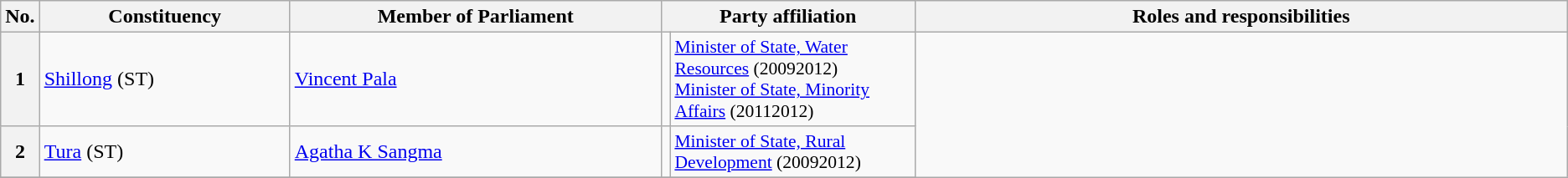<table class="wikitable">
<tr style="text-align:center;">
<th>No.</th>
<th style="width:12em">Constituency</th>
<th style="width:18em">Member of Parliament</th>
<th colspan="2" style="width:18em">Party affiliation</th>
<th style="width:32em">Roles and responsibilities</th>
</tr>
<tr>
<th>1</th>
<td><a href='#'>Shillong</a> (ST)</td>
<td><a href='#'>Vincent Pala</a></td>
<td></td>
<td style="font-size:90%"><a href='#'>Minister of State, Water Resources</a> (20092012)<br><a href='#'>Minister of State, Minority Affairs</a> (20112012)</td>
</tr>
<tr>
<th>2</th>
<td><a href='#'>Tura</a> (ST)</td>
<td><a href='#'>Agatha K Sangma</a></td>
<td></td>
<td style="font-size:90%"><a href='#'>Minister of State, Rural Development</a> (20092012)</td>
</tr>
<tr>
</tr>
</table>
